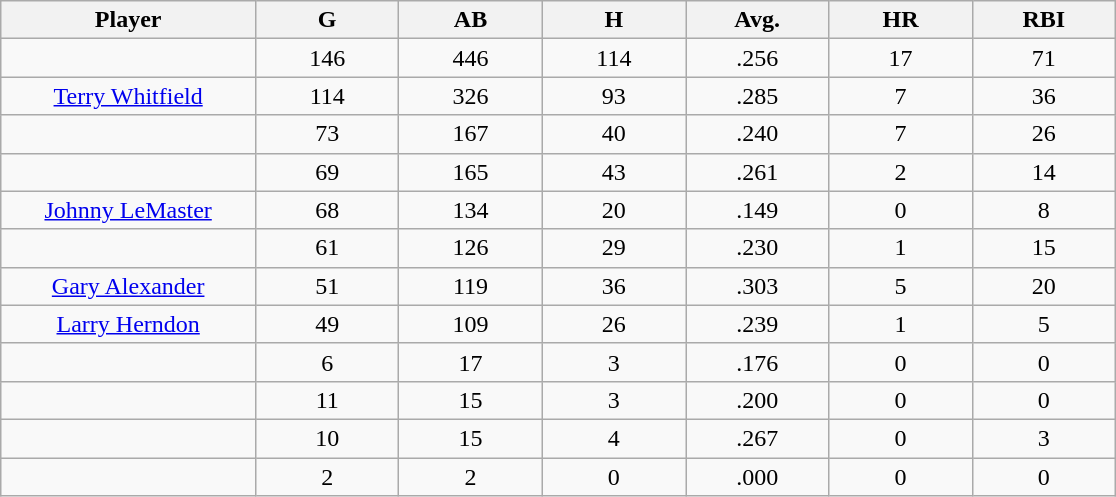<table class="wikitable sortable">
<tr>
<th bgcolor="#DDDDFF" width="16%">Player</th>
<th bgcolor="#DDDDFF" width="9%">G</th>
<th bgcolor="#DDDDFF" width="9%">AB</th>
<th bgcolor="#DDDDFF" width="9%">H</th>
<th bgcolor="#DDDDFF" width="9%">Avg.</th>
<th bgcolor="#DDDDFF" width="9%">HR</th>
<th bgcolor="#DDDDFF" width="9%">RBI</th>
</tr>
<tr align="center">
<td></td>
<td>146</td>
<td>446</td>
<td>114</td>
<td>.256</td>
<td>17</td>
<td>71</td>
</tr>
<tr align="center">
<td><a href='#'>Terry Whitfield</a></td>
<td>114</td>
<td>326</td>
<td>93</td>
<td>.285</td>
<td>7</td>
<td>36</td>
</tr>
<tr align=center>
<td></td>
<td>73</td>
<td>167</td>
<td>40</td>
<td>.240</td>
<td>7</td>
<td>26</td>
</tr>
<tr align="center">
<td></td>
<td>69</td>
<td>165</td>
<td>43</td>
<td>.261</td>
<td>2</td>
<td>14</td>
</tr>
<tr align="center">
<td><a href='#'>Johnny LeMaster</a></td>
<td>68</td>
<td>134</td>
<td>20</td>
<td>.149</td>
<td>0</td>
<td>8</td>
</tr>
<tr align=center>
<td></td>
<td>61</td>
<td>126</td>
<td>29</td>
<td>.230</td>
<td>1</td>
<td>15</td>
</tr>
<tr align="center">
<td><a href='#'>Gary Alexander</a></td>
<td>51</td>
<td>119</td>
<td>36</td>
<td>.303</td>
<td>5</td>
<td>20</td>
</tr>
<tr align=center>
<td><a href='#'>Larry Herndon</a></td>
<td>49</td>
<td>109</td>
<td>26</td>
<td>.239</td>
<td>1</td>
<td>5</td>
</tr>
<tr align=center>
<td></td>
<td>6</td>
<td>17</td>
<td>3</td>
<td>.176</td>
<td>0</td>
<td>0</td>
</tr>
<tr align="center">
<td></td>
<td>11</td>
<td>15</td>
<td>3</td>
<td>.200</td>
<td>0</td>
<td>0</td>
</tr>
<tr align="center">
<td></td>
<td>10</td>
<td>15</td>
<td>4</td>
<td>.267</td>
<td>0</td>
<td>3</td>
</tr>
<tr align="center">
<td></td>
<td>2</td>
<td>2</td>
<td>0</td>
<td>.000</td>
<td>0</td>
<td>0</td>
</tr>
</table>
